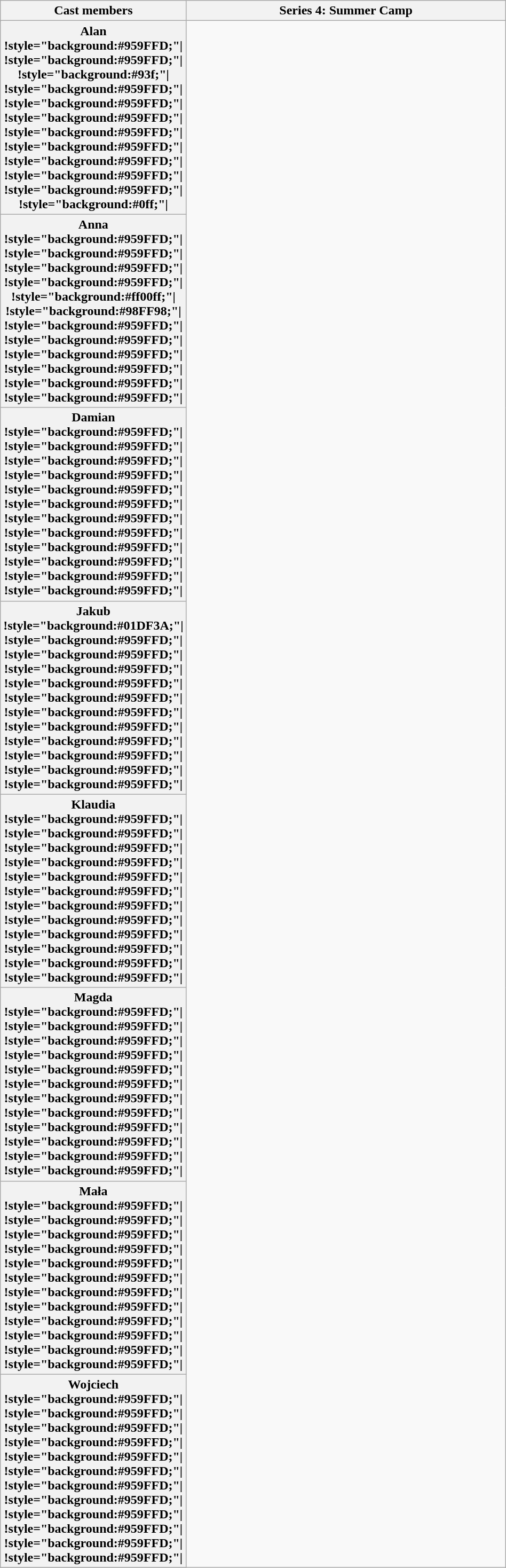<table class="wikitable" style="text-align:center; width:50%;">
<tr>
<th rowspan=2 style="width:15%;">Cast members</th>
<th colspan=12 style="text-align:center;">Series 4: Summer Camp</th>
</tr>
<tr>
</tr>
<tr>
<th>Alan<br>!style="background:#959FFD;"|
!style="background:#959FFD;"|
!style="background:#93f;"|
!style="background:#959FFD;"|
!style="background:#959FFD;"|
!style="background:#959FFD;"|
!style="background:#959FFD;"|
!style="background:#959FFD;"|
!style="background:#959FFD;"|
!style="background:#959FFD;"|
!style="background:#959FFD;"|
!style="background:#0ff;"|</th>
</tr>
<tr>
<th>Anna<br>!style="background:#959FFD;"|
!style="background:#959FFD;"|
!style="background:#959FFD;"|
!style="background:#959FFD;"|
!style="background:#ff00ff;"|
!style="background:#98FF98;"|
!style="background:#959FFD;"|
!style="background:#959FFD;"|
!style="background:#959FFD;"|
!style="background:#959FFD;"|
!style="background:#959FFD;"|
!style="background:#959FFD;"|</th>
</tr>
<tr>
<th>Damian<br>!style="background:#959FFD;"|
!style="background:#959FFD;"|
!style="background:#959FFD;"|
!style="background:#959FFD;"|
!style="background:#959FFD;"|
!style="background:#959FFD;"|
!style="background:#959FFD;"|
!style="background:#959FFD;"|
!style="background:#959FFD;"|
!style="background:#959FFD;"|
!style="background:#959FFD;"|
!style="background:#959FFD;"|</th>
</tr>
<tr>
<th>Jakub<br>!style="background:#01DF3A;"|
!style="background:#959FFD;"|
!style="background:#959FFD;"|
!style="background:#959FFD;"|
!style="background:#959FFD;"|
!style="background:#959FFD;"|
!style="background:#959FFD;"|
!style="background:#959FFD;"|
!style="background:#959FFD;"|
!style="background:#959FFD;"|
!style="background:#959FFD;"|
!style="background:#959FFD;"|</th>
</tr>
<tr>
<th>Klaudia<br>!style="background:#959FFD;"|
!style="background:#959FFD;"|
!style="background:#959FFD;"|
!style="background:#959FFD;"|
!style="background:#959FFD;"|
!style="background:#959FFD;"|
!style="background:#959FFD;"|
!style="background:#959FFD;"|
!style="background:#959FFD;"|
!style="background:#959FFD;"|
!style="background:#959FFD;"|
!style="background:#959FFD;"|</th>
</tr>
<tr>
<th>Magda<br>!style="background:#959FFD;"|
!style="background:#959FFD;"|
!style="background:#959FFD;"|
!style="background:#959FFD;"|
!style="background:#959FFD;"|
!style="background:#959FFD;"|
!style="background:#959FFD;"|
!style="background:#959FFD;"|
!style="background:#959FFD;"|
!style="background:#959FFD;"|
!style="background:#959FFD;"|
!style="background:#959FFD;"|</th>
</tr>
<tr>
<th>Mała<br>!style="background:#959FFD;"|
!style="background:#959FFD;"|
!style="background:#959FFD;"|
!style="background:#959FFD;"|
!style="background:#959FFD;"|
!style="background:#959FFD;"|
!style="background:#959FFD;"|
!style="background:#959FFD;"|
!style="background:#959FFD;"|
!style="background:#959FFD;"|
!style="background:#959FFD;"|
!style="background:#959FFD;"|</th>
</tr>
<tr>
<th>Wojciech<br>!style="background:#959FFD;"|
!style="background:#959FFD;"|
!style="background:#959FFD;"|
!style="background:#959FFD;"|
!style="background:#959FFD;"|
!style="background:#959FFD;"|
!style="background:#959FFD;"|
!style="background:#959FFD;"|
!style="background:#959FFD;"|
!style="background:#959FFD;"|
!style="background:#959FFD;"|
!style="background:#959FFD;"|</th>
</tr>
<tr>
</tr>
</table>
